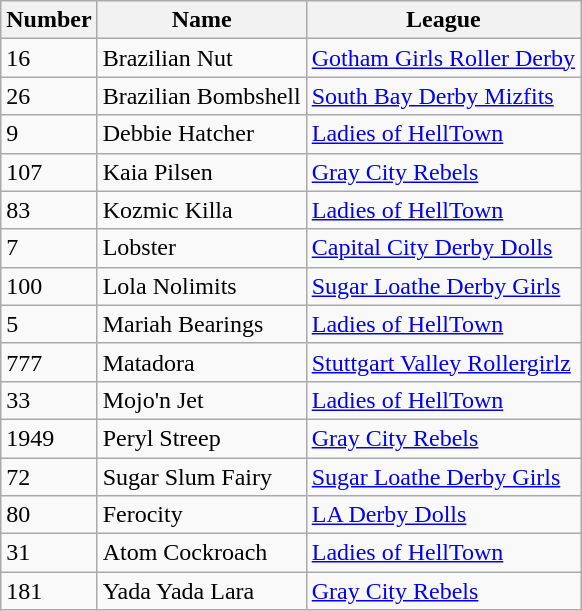<table class="wikitable sortable">
<tr>
<th>Number</th>
<th>Name</th>
<th>League</th>
</tr>
<tr>
<td>16</td>
<td>Brazilian Nut</td>
<td><a href='#'>Gotham Girls Roller Derby</a></td>
</tr>
<tr>
<td>26</td>
<td>Brazilian Bombshell</td>
<td><a href='#'>South Bay Derby Mizfits</a></td>
</tr>
<tr>
<td>9</td>
<td>Debbie Hatcher</td>
<td><a href='#'>Ladies of HellTown</a></td>
</tr>
<tr>
<td>107</td>
<td>Kaia Pilsen</td>
<td><a href='#'>Gray City Rebels</a></td>
</tr>
<tr>
<td>83</td>
<td>Kozmic Killa</td>
<td><a href='#'>Ladies of HellTown</a></td>
</tr>
<tr>
<td>7</td>
<td>Lobster</td>
<td><a href='#'>Capital City Derby Dolls</a></td>
</tr>
<tr>
<td>100</td>
<td>Lola Nolimits</td>
<td><a href='#'>Sugar Loathe Derby Girls</a></td>
</tr>
<tr>
<td>5</td>
<td>Mariah Bearings</td>
<td><a href='#'>Ladies of HellTown</a></td>
</tr>
<tr>
<td>777</td>
<td>Matadora</td>
<td><a href='#'>Stuttgart Valley Rollergirlz</a></td>
</tr>
<tr>
<td>33</td>
<td>Mojo'n Jet</td>
<td><a href='#'>Ladies of HellTown</a></td>
</tr>
<tr>
<td>1949</td>
<td>Peryl Streep</td>
<td><a href='#'>Gray City Rebels</a></td>
</tr>
<tr>
<td>72</td>
<td>Sugar Slum Fairy</td>
<td><a href='#'>Sugar Loathe Derby Girls</a></td>
</tr>
<tr>
<td>80</td>
<td>Ferocity</td>
<td><a href='#'>LA Derby Dolls</a></td>
</tr>
<tr>
<td>31</td>
<td>Atom Cockroach</td>
<td><a href='#'>Ladies of HellTown</a></td>
</tr>
<tr>
<td>181</td>
<td>Yada Yada Lara</td>
<td><a href='#'>Gray City Rebels</a></td>
</tr>
</table>
